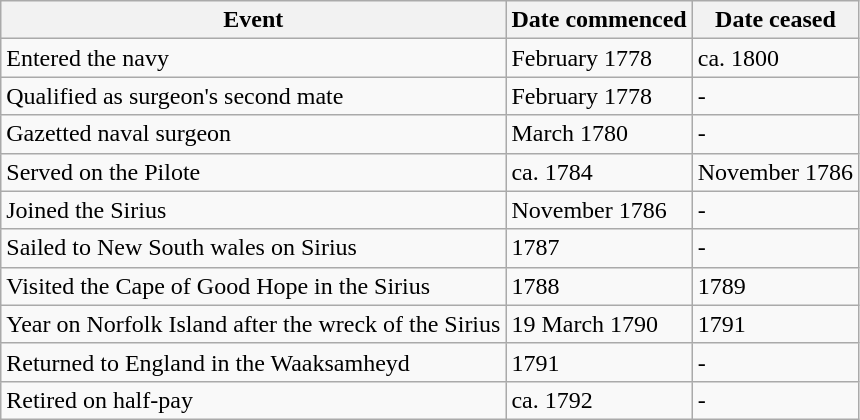<table class="wikitable sortable">
<tr>
<th>Event</th>
<th>Date commenced</th>
<th>Date ceased</th>
</tr>
<tr>
<td>Entered the navy</td>
<td>February 1778</td>
<td>ca. 1800</td>
</tr>
<tr>
<td>Qualified as surgeon's second mate</td>
<td>February 1778</td>
<td>-</td>
</tr>
<tr>
<td>Gazetted naval surgeon</td>
<td>March 1780</td>
<td>-</td>
</tr>
<tr>
<td>Served on the Pilote</td>
<td>ca. 1784</td>
<td>November 1786</td>
</tr>
<tr>
<td>Joined the Sirius</td>
<td>November 1786</td>
<td>-</td>
</tr>
<tr>
<td>Sailed to New South wales on Sirius</td>
<td>1787</td>
<td>-</td>
</tr>
<tr>
<td>Visited the Cape of Good Hope in the Sirius</td>
<td>1788</td>
<td>1789</td>
</tr>
<tr>
<td>Year on Norfolk Island after the wreck of the Sirius</td>
<td>19 March 1790</td>
<td>1791</td>
</tr>
<tr>
<td>Returned to England in the Waaksamheyd</td>
<td>1791</td>
<td>-</td>
</tr>
<tr>
<td>Retired on half-pay</td>
<td>ca. 1792</td>
<td>-</td>
</tr>
</table>
